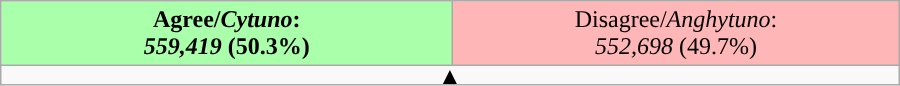<table class="wikitable sortable" style="width:600px; text-align:center;">
<tr>
<td style="width:50.3%; background:#AAFFAA;"><strong>Agree/<em>Cytuno</em>:</strong> <br><strong><em>559,419</em></strong> <strong>(50.3%)</strong></td>
<td style="width:49.7%; background:#ffb6b6">Disagree/<em>Anghytuno</em>: <br> <em>552,698</em> (49.7%)</td>
</tr>
<tr>
<td colspan=4 style="text-align: center; line-height: 32.1%;"><strong>▲</strong></td>
</tr>
</table>
